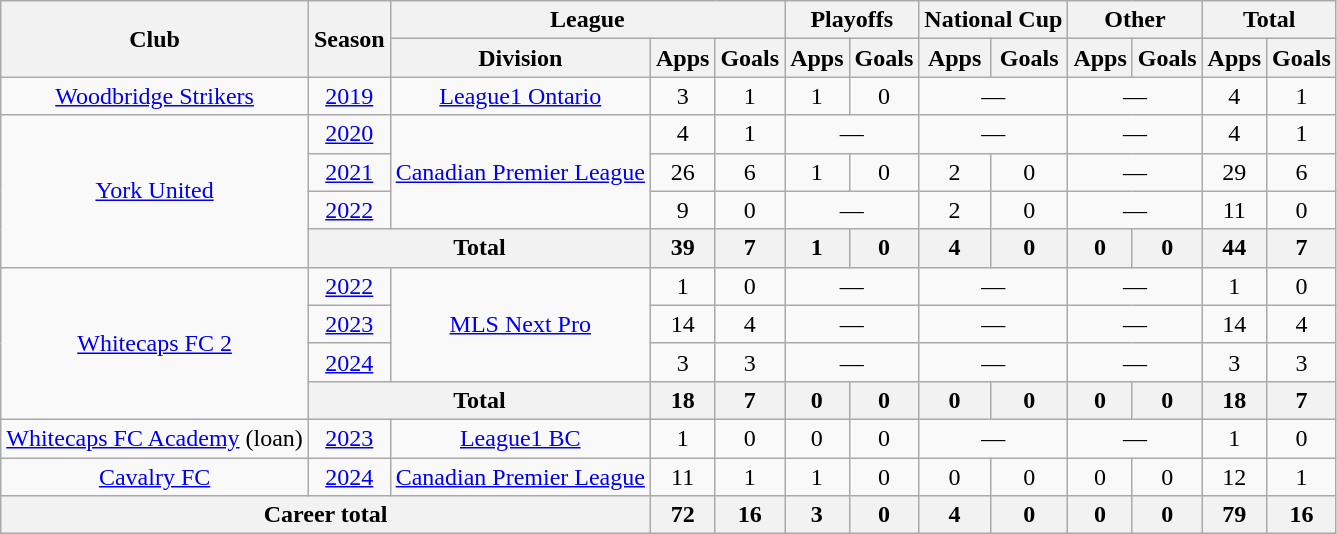<table class="wikitable" style="text-align:center">
<tr>
<th rowspan="2">Club</th>
<th rowspan="2">Season</th>
<th colspan="3">League</th>
<th colspan="2">Playoffs</th>
<th colspan="2">National Cup</th>
<th colspan="2">Other</th>
<th colspan="2">Total</th>
</tr>
<tr>
<th>Division</th>
<th>Apps</th>
<th>Goals</th>
<th>Apps</th>
<th>Goals</th>
<th>Apps</th>
<th>Goals</th>
<th>Apps</th>
<th>Goals</th>
<th>Apps</th>
<th>Goals</th>
</tr>
<tr>
<td><a href='#'>Woodbridge Strikers</a></td>
<td><a href='#'>2019</a></td>
<td><a href='#'>League1 Ontario</a></td>
<td>3</td>
<td>1</td>
<td>1</td>
<td>0</td>
<td colspan="2">—</td>
<td colspan="2">—</td>
<td>4</td>
<td>1</td>
</tr>
<tr>
<td rowspan="4"><a href='#'>York United</a></td>
<td><a href='#'>2020</a></td>
<td rowspan=3><a href='#'>Canadian Premier League</a></td>
<td>4</td>
<td>1</td>
<td colspan="2">—</td>
<td colspan="2">—</td>
<td colspan="2">—</td>
<td>4</td>
<td>1</td>
</tr>
<tr>
<td><a href='#'>2021</a></td>
<td>26</td>
<td>6</td>
<td>1</td>
<td>0</td>
<td>2</td>
<td>0</td>
<td colspan="2">—</td>
<td>29</td>
<td>6</td>
</tr>
<tr>
<td><a href='#'>2022</a></td>
<td>9</td>
<td>0</td>
<td colspan="2">—</td>
<td>2</td>
<td>0</td>
<td colspan="2">—</td>
<td>11</td>
<td>0</td>
</tr>
<tr>
<th colspan="2">Total</th>
<th>39</th>
<th>7</th>
<th>1</th>
<th>0</th>
<th>4</th>
<th>0</th>
<th>0</th>
<th>0</th>
<th>44</th>
<th>7</th>
</tr>
<tr>
<td rowspan="4"><a href='#'>Whitecaps FC 2</a></td>
<td><a href='#'>2022</a></td>
<td rowspan=3><a href='#'>MLS Next Pro</a></td>
<td>1</td>
<td>0</td>
<td colspan="2">—</td>
<td colspan="2">—</td>
<td colspan="2">—</td>
<td>1</td>
<td>0</td>
</tr>
<tr>
<td><a href='#'>2023</a></td>
<td>14</td>
<td>4</td>
<td colspan="2">—</td>
<td colspan="2">—</td>
<td colspan="2">—</td>
<td>14</td>
<td>4</td>
</tr>
<tr>
<td><a href='#'>2024</a></td>
<td>3</td>
<td>3</td>
<td colspan="2">—</td>
<td colspan="2">—</td>
<td colspan="2">—</td>
<td>3</td>
<td>3</td>
</tr>
<tr>
<th colspan="2">Total</th>
<th>18</th>
<th>7</th>
<th>0</th>
<th>0</th>
<th>0</th>
<th>0</th>
<th>0</th>
<th>0</th>
<th>18</th>
<th>7</th>
</tr>
<tr>
<td><a href='#'>Whitecaps FC Academy</a> (loan)</td>
<td><a href='#'>2023</a></td>
<td><a href='#'>League1 BC</a></td>
<td>1</td>
<td>0</td>
<td>0</td>
<td>0</td>
<td colspan="2">—</td>
<td colspan="2">—</td>
<td>1</td>
<td>0</td>
</tr>
<tr>
<td><a href='#'>Cavalry FC</a></td>
<td><a href='#'>2024</a></td>
<td><a href='#'>Canadian Premier League</a></td>
<td>11</td>
<td>1</td>
<td>1</td>
<td>0</td>
<td>0</td>
<td>0</td>
<td>0</td>
<td>0</td>
<td>12</td>
<td>1</td>
</tr>
<tr>
<th colspan="3">Career total</th>
<th>72</th>
<th>16</th>
<th>3</th>
<th>0</th>
<th>4</th>
<th>0</th>
<th>0</th>
<th>0</th>
<th>79</th>
<th>16</th>
</tr>
</table>
